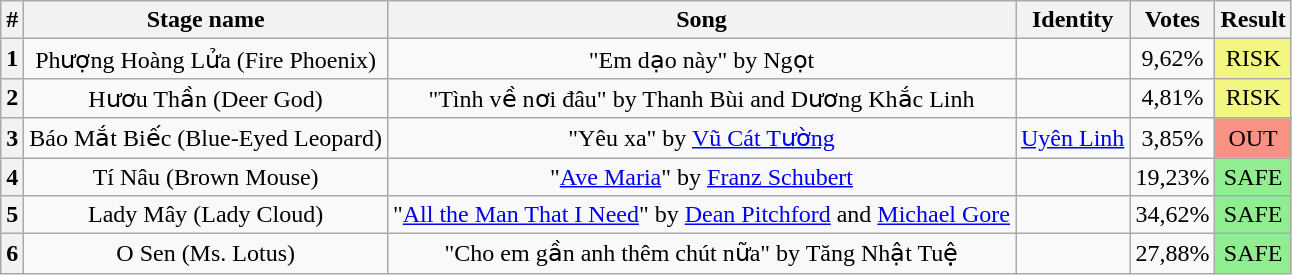<table class="wikitable plainrowheaders" style="text-align: center;">
<tr>
<th>#</th>
<th>Stage name</th>
<th>Song</th>
<th>Identity</th>
<th>Votes</th>
<th>Result</th>
</tr>
<tr>
<th>1</th>
<td>Phượng Hoàng Lửa (Fire Phoenix)</td>
<td>"Em dạo này" by Ngọt</td>
<td></td>
<td>9,62%</td>
<td bgcolor="#F3F781">RISK</td>
</tr>
<tr>
<th>2</th>
<td>Hươu Thần (Deer God)</td>
<td>"Tình về nơi đâu" by Thanh Bùi and Dương Khắc Linh</td>
<td></td>
<td>4,81%</td>
<td bgcolor="#F3F781">RISK</td>
</tr>
<tr>
<th>3</th>
<td>Báo Mắt Biếc (Blue-Eyed Leopard)</td>
<td>"Yêu xa" by <a href='#'>Vũ Cát Tường</a></td>
<td><a href='#'>Uyên Linh</a></td>
<td>3,85%</td>
<td bgcolor="#F99185">OUT</td>
</tr>
<tr>
<th>4</th>
<td>Tí Nâu (Brown Mouse)</td>
<td>"<a href='#'>Ave Maria</a>" by <a href='#'>Franz Schubert</a></td>
<td></td>
<td>19,23%</td>
<td bgcolor=lightgreen>SAFE</td>
</tr>
<tr>
<th>5</th>
<td>Lady Mây (Lady Cloud)</td>
<td>"<a href='#'>All the Man That I Need</a>" by <a href='#'>Dean Pitchford</a> and <a href='#'>Michael Gore</a></td>
<td></td>
<td>34,62%</td>
<td bgcolor=lightgreen>SAFE</td>
</tr>
<tr>
<th>6</th>
<td>O Sen (Ms. Lotus)</td>
<td>"Cho em gần anh thêm chút nữa" by Tăng Nhật Tuệ</td>
<td></td>
<td>27,88%</td>
<td bgcolor=lightgreen>SAFE</td>
</tr>
</table>
